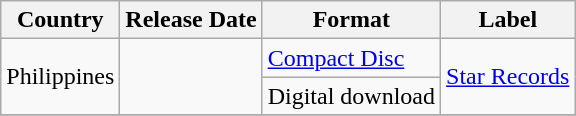<table class="wikitable">
<tr>
<th>Country</th>
<th>Release Date</th>
<th>Format</th>
<th>Label</th>
</tr>
<tr>
<td rowspan="2">Philippines</td>
<td rowspan="2"></td>
<td><a href='#'>Compact Disc</a></td>
<td rowspan="2"><a href='#'>Star Records</a></td>
</tr>
<tr>
<td>Digital download</td>
</tr>
<tr>
</tr>
</table>
